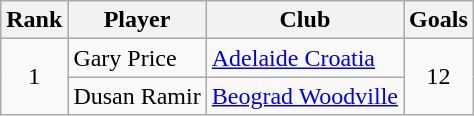<table class="wikitable" style="text-align:center">
<tr>
<th>Rank</th>
<th>Player</th>
<th>Club</th>
<th>Goals</th>
</tr>
<tr>
<td rowspan=2>1</td>
<td align=left>Gary Price</td>
<td align=left><a href='#'>Adelaide Croatia</a></td>
<td rowspan=2>12</td>
</tr>
<tr>
<td align=left>Dusan Ramir</td>
<td align=left><a href='#'>Beograd Woodville</a></td>
</tr>
</table>
